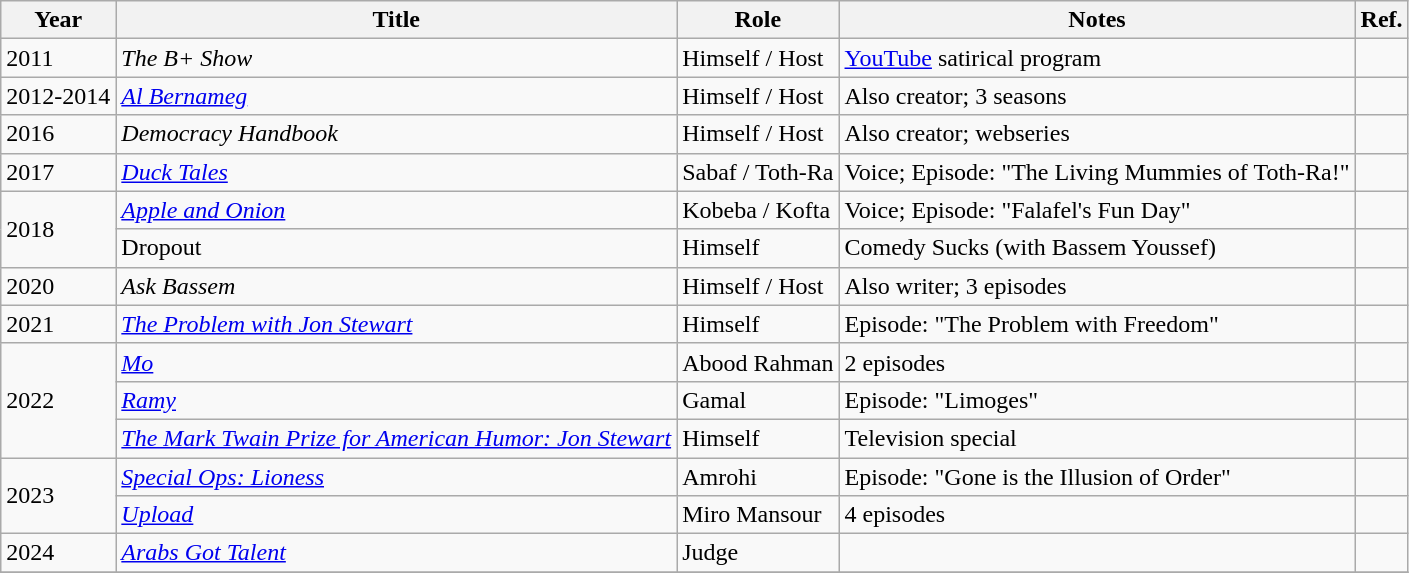<table class="wikitable sortable">
<tr>
<th scope="col">Year</th>
<th scope="col">Title</th>
<th scope="col">Role</th>
<th scope="col" class="unsortable">Notes</th>
<th scope="col" class="unsortable">Ref.</th>
</tr>
<tr>
<td>2011</td>
<td><em>The B+ Show</em></td>
<td>Himself / Host</td>
<td><a href='#'>YouTube</a> satirical program</td>
<td></td>
</tr>
<tr>
<td>2012-2014</td>
<td><em><a href='#'>Al Bernameg</a></em></td>
<td>Himself / Host</td>
<td>Also creator; 3 seasons</td>
<td></td>
</tr>
<tr>
<td>2016</td>
<td><em>Democracy Handbook</em></td>
<td>Himself / Host</td>
<td>Also creator; webseries</td>
<td></td>
</tr>
<tr>
<td>2017</td>
<td><em><a href='#'>Duck Tales</a></em></td>
<td>Sabaf / Toth-Ra</td>
<td>Voice; Episode: "The Living Mummies of Toth-Ra!"</td>
<td></td>
</tr>
<tr>
<td rowspan="2">2018</td>
<td><em><a href='#'>Apple and Onion</a></em></td>
<td>Kobeba / Kofta</td>
<td>Voice; Episode: "Falafel's Fun Day"</td>
<td></td>
</tr>
<tr>
<td>Dropout</td>
<td>Himself</td>
<td>Comedy Sucks (with Bassem Youssef)</td>
<td></td>
</tr>
<tr>
<td>2020</td>
<td><em>Ask Bassem</em></td>
<td>Himself / Host</td>
<td>Also writer; 3 episodes</td>
<td></td>
</tr>
<tr>
<td>2021</td>
<td><em><a href='#'>The Problem with Jon Stewart</a></em></td>
<td>Himself</td>
<td>Episode: "The Problem with Freedom"</td>
<td></td>
</tr>
<tr>
<td rowspan="3">2022</td>
<td><em><a href='#'>Mo</a></em></td>
<td>Abood Rahman</td>
<td>2 episodes</td>
<td></td>
</tr>
<tr>
<td><em><a href='#'>Ramy</a></em></td>
<td>Gamal</td>
<td>Episode: "Limoges"</td>
<td></td>
</tr>
<tr>
<td><em><a href='#'>The Mark Twain Prize for American Humor: Jon Stewart</a></em></td>
<td>Himself</td>
<td>Television special</td>
<td></td>
</tr>
<tr>
<td rowspan="2">2023</td>
<td><em><a href='#'>Special Ops: Lioness</a></em></td>
<td>Amrohi</td>
<td>Episode: "Gone is the Illusion of Order"</td>
<td></td>
</tr>
<tr>
<td><em><a href='#'>Upload</a></em></td>
<td>Miro Mansour</td>
<td>4 episodes</td>
<td></td>
</tr>
<tr>
<td>2024</td>
<td><em><a href='#'>Arabs Got Talent</a></em></td>
<td>Judge</td>
<td></td>
<td></td>
</tr>
<tr>
</tr>
</table>
